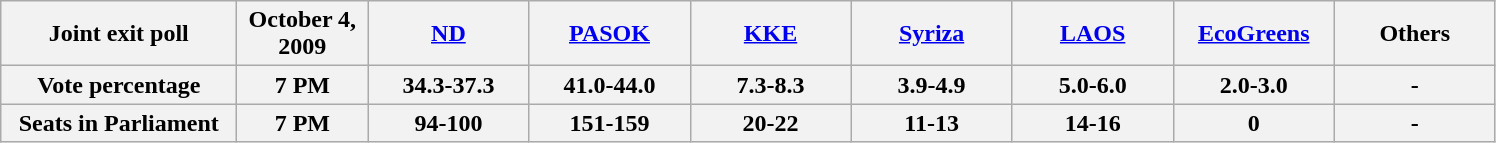<table class="wikitable">
<tr>
<th style="width:150px">Joint exit poll</th>
<th style="width:80px">October 4, 2009</th>
<th style="width:100px"><a href='#'>ND</a></th>
<th style="width:100px"><a href='#'>PASOK</a></th>
<th style="width:100px"><a href='#'>KKE</a></th>
<th style="width:100px"><a href='#'>Syriza</a></th>
<th style="width:100px"><a href='#'>LAOS</a></th>
<th style="width:100px"><a href='#'>EcoGreens</a></th>
<th style="width:100px">Others</th>
</tr>
<tr>
<th style="width:150px">Vote percentage</th>
<th style="width:80px">7 PM</th>
<th style="width:100px">34.3-37.3</th>
<th style="width:100px">41.0-44.0</th>
<th style="width:100px">7.3-8.3</th>
<th style="width:100px">3.9-4.9</th>
<th style="width:100px">5.0-6.0</th>
<th style="width:100px">2.0-3.0</th>
<th style="width:100px">-</th>
</tr>
<tr>
<th style="width:150px">Seats in Parliament</th>
<th style="width:80px">7 PM</th>
<th style="width:100px">94-100</th>
<th style="width:100px">151-159</th>
<th style="width:100px">20-22</th>
<th style="width:100px">11-13</th>
<th style="width:100px">14-16</th>
<th style="width:100px">0</th>
<th style="width:100px">-</th>
</tr>
</table>
